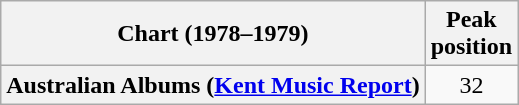<table class="wikitable plainrowheaders">
<tr>
<th scope="col">Chart (1978–1979)</th>
<th scope="col">Peak<br>position</th>
</tr>
<tr>
<th scope="row">Australian Albums (<a href='#'>Kent Music Report</a>)</th>
<td style="text-align:center;">32</td>
</tr>
</table>
